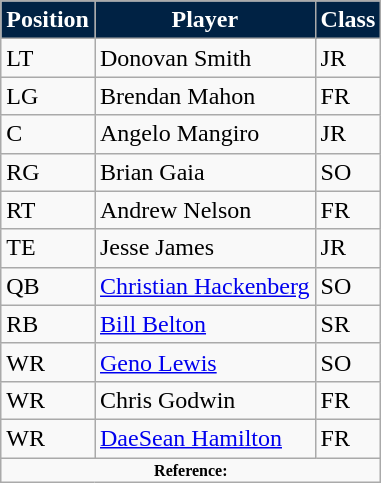<table class="wikitable">
<tr>
<th style="background:#024; color:#fff;">Position</th>
<th style="background:#024; color:#fff;">Player</th>
<th style="background:#024; color:#fff;">Class</th>
</tr>
<tr>
<td>LT</td>
<td>Donovan Smith</td>
<td>JR</td>
</tr>
<tr>
<td>LG</td>
<td>Brendan Mahon</td>
<td>FR</td>
</tr>
<tr>
<td>C</td>
<td>Angelo Mangiro</td>
<td>JR</td>
</tr>
<tr>
<td>RG</td>
<td>Brian Gaia</td>
<td>SO</td>
</tr>
<tr>
<td>RT</td>
<td>Andrew Nelson</td>
<td>FR</td>
</tr>
<tr>
<td>TE</td>
<td>Jesse James</td>
<td>JR</td>
</tr>
<tr>
<td>QB</td>
<td><a href='#'>Christian Hackenberg</a></td>
<td>SO</td>
</tr>
<tr>
<td>RB</td>
<td><a href='#'>Bill Belton</a></td>
<td>SR</td>
</tr>
<tr>
<td>WR</td>
<td><a href='#'>Geno Lewis</a></td>
<td>SO</td>
</tr>
<tr>
<td>WR</td>
<td>Chris Godwin</td>
<td>FR</td>
</tr>
<tr>
<td>WR</td>
<td><a href='#'>DaeSean Hamilton</a></td>
<td>FR</td>
</tr>
<tr>
<td colspan="3" style="font-size:8pt; text-align:center;"><strong>Reference:</strong></td>
</tr>
</table>
